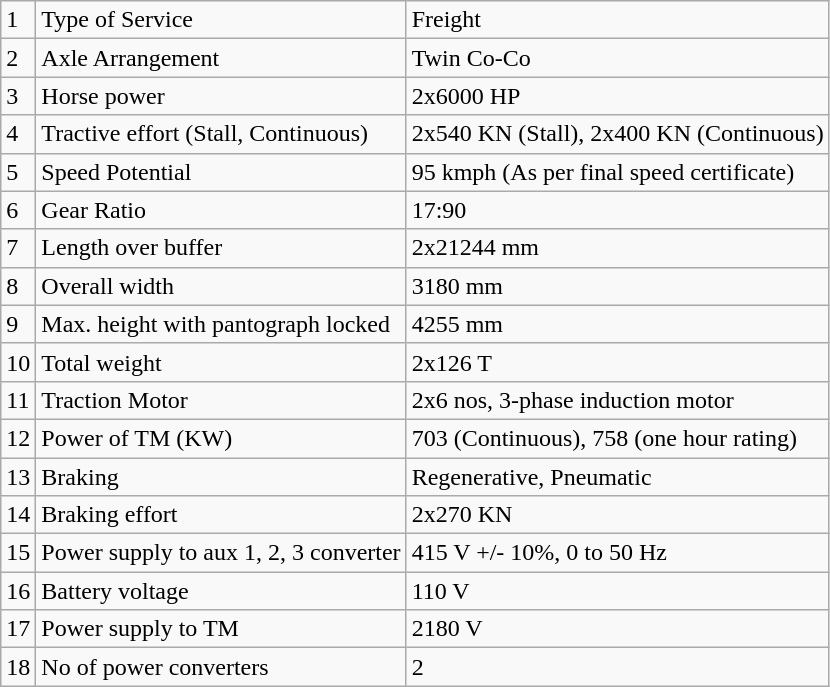<table class="wikitable">
<tr>
<td>1</td>
<td>Type of Service</td>
<td>Freight</td>
</tr>
<tr>
<td>2</td>
<td>Axle Arrangement</td>
<td>Twin Co-Co</td>
</tr>
<tr>
<td>3</td>
<td>Horse power</td>
<td>2x6000 HP</td>
</tr>
<tr>
<td>4</td>
<td>Tractive effort (Stall, Continuous)</td>
<td>2x540 KN (Stall), 2x400 KN (Continuous)</td>
</tr>
<tr>
<td>5</td>
<td>Speed Potential</td>
<td>95 kmph (As per final speed certificate)</td>
</tr>
<tr>
<td>6</td>
<td>Gear Ratio</td>
<td>17:90</td>
</tr>
<tr>
<td>7</td>
<td>Length over buffer</td>
<td>2x21244 mm</td>
</tr>
<tr>
<td>8</td>
<td>Overall width</td>
<td>3180 mm</td>
</tr>
<tr>
<td>9</td>
<td>Max. height with pantograph locked</td>
<td>4255 mm</td>
</tr>
<tr>
<td>10</td>
<td>Total weight</td>
<td>2x126 T</td>
</tr>
<tr>
<td>11</td>
<td>Traction Motor</td>
<td>2x6 nos, 3-phase induction motor</td>
</tr>
<tr>
<td>12</td>
<td>Power of TM (KW)</td>
<td>703 (Continuous), 758 (one hour rating)</td>
</tr>
<tr>
<td>13</td>
<td>Braking</td>
<td>Regenerative, Pneumatic</td>
</tr>
<tr>
<td>14</td>
<td>Braking effort</td>
<td>2x270 KN</td>
</tr>
<tr>
<td>15</td>
<td>Power supply  to aux 1, 2, 3 converter</td>
<td>415 V +/- 10%, 0 to 50 Hz</td>
</tr>
<tr>
<td>16</td>
<td>Battery voltage</td>
<td>110 V</td>
</tr>
<tr>
<td>17</td>
<td>Power supply to TM</td>
<td>2180 V</td>
</tr>
<tr>
<td>18</td>
<td>No of power converters</td>
<td>2</td>
</tr>
</table>
